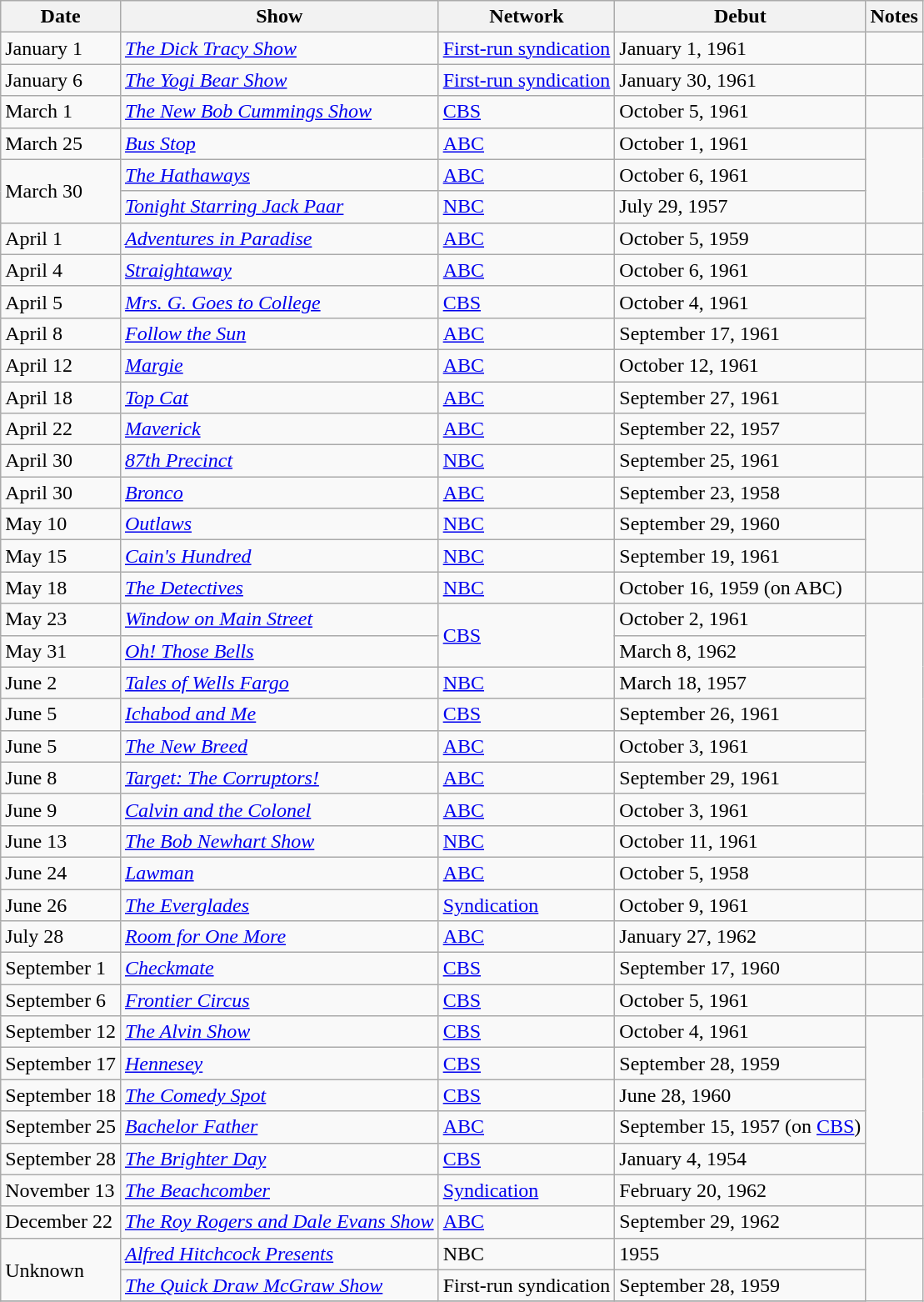<table class="wikitable">
<tr>
<th>Date</th>
<th>Show</th>
<th>Network</th>
<th>Debut</th>
<th>Notes</th>
</tr>
<tr>
<td>January 1</td>
<td><em><a href='#'>The Dick Tracy Show</a></em></td>
<td><a href='#'>First-run syndication</a></td>
<td>January 1, 1961</td>
<td></td>
</tr>
<tr>
<td>January 6</td>
<td><em><a href='#'>The Yogi Bear Show</a></em></td>
<td><a href='#'>First-run syndication</a></td>
<td>January 30, 1961</td>
<td></td>
</tr>
<tr>
<td>March 1</td>
<td><em><a href='#'>The New Bob Cummings Show</a></em></td>
<td><a href='#'>CBS</a></td>
<td>October 5, 1961</td>
<td></td>
</tr>
<tr>
<td>March 25</td>
<td><em><a href='#'>Bus Stop</a></em></td>
<td><a href='#'>ABC</a></td>
<td>October 1, 1961</td>
</tr>
<tr>
<td rowspan="2">March 30</td>
<td><em><a href='#'>The Hathaways</a></em></td>
<td><a href='#'>ABC</a></td>
<td>October 6, 1961</td>
</tr>
<tr>
<td><em><a href='#'>Tonight Starring Jack Paar</a></em></td>
<td><a href='#'>NBC</a></td>
<td>July 29, 1957</td>
</tr>
<tr>
<td>April 1</td>
<td><em><a href='#'>Adventures in Paradise</a></em></td>
<td><a href='#'>ABC</a></td>
<td>October 5, 1959</td>
<td></td>
</tr>
<tr>
<td>April 4</td>
<td><em><a href='#'>Straightaway</a></em></td>
<td><a href='#'>ABC</a></td>
<td>October 6, 1961</td>
<td></td>
</tr>
<tr>
<td>April 5</td>
<td><em><a href='#'>Mrs. G. Goes to College</a></em></td>
<td><a href='#'>CBS</a></td>
<td>October 4, 1961</td>
</tr>
<tr>
<td>April 8</td>
<td><em><a href='#'>Follow the Sun</a></em></td>
<td><a href='#'>ABC</a></td>
<td>September 17, 1961</td>
</tr>
<tr>
<td>April 12</td>
<td><em><a href='#'>Margie</a></em></td>
<td><a href='#'>ABC</a></td>
<td>October 12, 1961</td>
<td></td>
</tr>
<tr>
<td>April 18</td>
<td><em><a href='#'>Top Cat</a></em></td>
<td><a href='#'>ABC</a></td>
<td>September 27, 1961</td>
</tr>
<tr>
<td>April 22</td>
<td><em><a href='#'>Maverick</a></em></td>
<td><a href='#'>ABC</a></td>
<td>September 22, 1957</td>
</tr>
<tr>
<td>April 30</td>
<td><em><a href='#'>87th Precinct</a></em></td>
<td><a href='#'>NBC</a></td>
<td>September 25, 1961</td>
<td></td>
</tr>
<tr>
<td>April 30</td>
<td><em><a href='#'>Bronco</a></em></td>
<td><a href='#'>ABC</a></td>
<td>September 23, 1958</td>
<td></td>
</tr>
<tr>
<td>May 10</td>
<td><em><a href='#'>Outlaws</a></em></td>
<td><a href='#'>NBC</a></td>
<td>September 29, 1960</td>
</tr>
<tr>
<td>May 15</td>
<td><em><a href='#'>Cain's Hundred</a></em></td>
<td><a href='#'>NBC</a></td>
<td>September 19, 1961</td>
</tr>
<tr>
<td>May 18</td>
<td><em><a href='#'>The Detectives</a></em></td>
<td><a href='#'>NBC</a></td>
<td>October 16, 1959 (on ABC)</td>
<td></td>
</tr>
<tr>
<td>May 23</td>
<td><em><a href='#'>Window on Main Street</a></em></td>
<td rowspan=2><a href='#'>CBS</a></td>
<td>October 2, 1961</td>
</tr>
<tr>
<td>May 31</td>
<td><em><a href='#'>Oh! Those Bells</a></em></td>
<td>March 8, 1962</td>
</tr>
<tr>
<td>June 2</td>
<td><em><a href='#'>Tales of Wells Fargo</a></em></td>
<td><a href='#'>NBC</a></td>
<td>March 18, 1957</td>
</tr>
<tr>
<td>June 5</td>
<td><em><a href='#'>Ichabod and Me</a></em></td>
<td><a href='#'>CBS</a></td>
<td>September 26, 1961</td>
</tr>
<tr>
<td>June 5</td>
<td><em><a href='#'>The New Breed</a></em></td>
<td><a href='#'>ABC</a></td>
<td>October 3, 1961</td>
</tr>
<tr>
<td>June 8</td>
<td><em><a href='#'>Target: The Corruptors!</a></em></td>
<td><a href='#'>ABC</a></td>
<td>September 29, 1961</td>
</tr>
<tr>
<td>June 9</td>
<td><em><a href='#'>Calvin and the Colonel</a></em></td>
<td><a href='#'>ABC</a></td>
<td>October 3, 1961</td>
</tr>
<tr>
<td>June 13</td>
<td><em><a href='#'>The Bob Newhart Show</a></em></td>
<td><a href='#'>NBC</a></td>
<td>October 11, 1961</td>
<td></td>
</tr>
<tr>
<td>June 24</td>
<td><em><a href='#'>Lawman</a></em></td>
<td><a href='#'>ABC</a></td>
<td>October 5, 1958</td>
<td></td>
</tr>
<tr>
<td>June 26</td>
<td><em><a href='#'>The Everglades</a></em></td>
<td><a href='#'>Syndication</a></td>
<td>October 9, 1961</td>
<td></td>
</tr>
<tr>
<td>July 28</td>
<td><em><a href='#'>Room for One More</a></em></td>
<td><a href='#'>ABC</a></td>
<td>January 27, 1962</td>
<td></td>
</tr>
<tr>
<td>September 1</td>
<td><em><a href='#'>Checkmate</a></em></td>
<td><a href='#'>CBS</a></td>
<td>September 17, 1960</td>
<td></td>
</tr>
<tr>
<td>September 6</td>
<td><em><a href='#'>Frontier Circus</a></em></td>
<td><a href='#'>CBS</a></td>
<td>October 5, 1961</td>
<td></td>
</tr>
<tr>
<td>September 12</td>
<td><em><a href='#'>The Alvin Show</a></em></td>
<td><a href='#'>CBS</a></td>
<td>October 4, 1961</td>
</tr>
<tr>
<td>September 17</td>
<td><em><a href='#'>Hennesey</a></em></td>
<td><a href='#'>CBS</a></td>
<td>September 28, 1959</td>
</tr>
<tr>
<td>September 18</td>
<td><em><a href='#'>The Comedy Spot</a></em></td>
<td><a href='#'>CBS</a></td>
<td>June 28, 1960</td>
</tr>
<tr>
<td>September 25</td>
<td><em><a href='#'>Bachelor Father</a></em></td>
<td><a href='#'>ABC</a></td>
<td>September 15, 1957 (on <a href='#'>CBS</a>)</td>
</tr>
<tr>
<td>September 28</td>
<td><em><a href='#'>The Brighter Day</a></em></td>
<td><a href='#'>CBS</a></td>
<td>January 4, 1954</td>
</tr>
<tr>
<td>November 13</td>
<td><em><a href='#'>The Beachcomber</a></em></td>
<td><a href='#'>Syndication</a></td>
<td>February 20, 1962</td>
<td></td>
</tr>
<tr>
<td>December 22</td>
<td><em><a href='#'>The Roy Rogers and Dale Evans Show</a></em></td>
<td><a href='#'>ABC</a></td>
<td>September 29, 1962</td>
<td></td>
</tr>
<tr>
<td rowspan="2">Unknown</td>
<td><em><a href='#'>Alfred Hitchcock Presents</a></em></td>
<td>NBC</td>
<td>1955</td>
</tr>
<tr>
<td><em><a href='#'>The Quick Draw McGraw Show</a></em></td>
<td>First-run syndication</td>
<td>September 28, 1959</td>
</tr>
<tr>
</tr>
</table>
